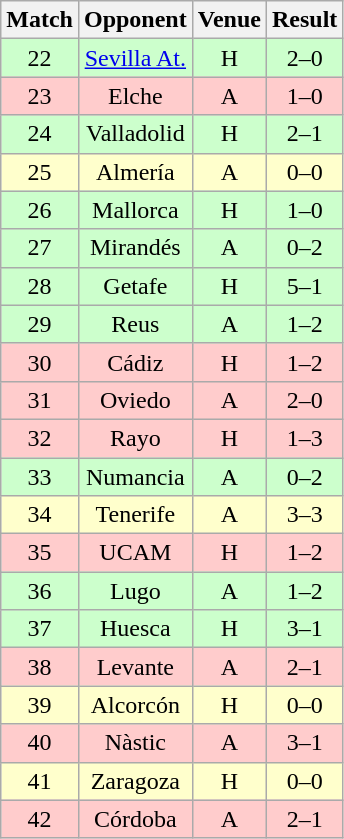<table class="wikitable" style="text-align:center;float:left;margin-right:1em;">
<tr>
<th>Match</th>
<th>Opponent</th>
<th>Venue</th>
<th>Result</th>
</tr>
<tr bgcolor= CCFFCC>
<td>22</td>
<td><a href='#'>Sevilla At.</a></td>
<td>H</td>
<td>2–0</td>
</tr>
<tr bgcolor= FFCCCC>
<td>23</td>
<td>Elche</td>
<td>A</td>
<td>1–0</td>
</tr>
<tr bgcolor= CCFFCC>
<td>24</td>
<td>Valladolid</td>
<td>H</td>
<td>2–1</td>
</tr>
<tr bgcolor= FFFFCC>
<td>25</td>
<td>Almería</td>
<td>A</td>
<td>0–0</td>
</tr>
<tr bgcolor= CCFFCC>
<td>26</td>
<td>Mallorca</td>
<td>H</td>
<td>1–0</td>
</tr>
<tr bgcolor= CCFFCC>
<td>27</td>
<td>Mirandés</td>
<td>A</td>
<td>0–2</td>
</tr>
<tr bgcolor= CCFFCC>
<td>28</td>
<td>Getafe</td>
<td>H</td>
<td>5–1</td>
</tr>
<tr bgcolor= CCFFCC>
<td>29</td>
<td>Reus</td>
<td>A</td>
<td>1–2</td>
</tr>
<tr bgcolor= FFCCCC>
<td>30</td>
<td>Cádiz</td>
<td>H</td>
<td>1–2</td>
</tr>
<tr bgcolor= FFCCCC>
<td>31</td>
<td>Oviedo</td>
<td>A</td>
<td>2–0</td>
</tr>
<tr bgcolor= FFCCCC>
<td>32</td>
<td>Rayo</td>
<td>H</td>
<td>1–3</td>
</tr>
<tr bgcolor= CCFFCC>
<td>33</td>
<td>Numancia</td>
<td>A</td>
<td>0–2</td>
</tr>
<tr bgcolor= FFFFCC>
<td>34</td>
<td>Tenerife</td>
<td>A</td>
<td>3–3</td>
</tr>
<tr bgcolor= FFCCCC>
<td>35</td>
<td>UCAM</td>
<td>H</td>
<td>1–2</td>
</tr>
<tr bgcolor= CCFFCC>
<td>36</td>
<td>Lugo</td>
<td>A</td>
<td>1–2</td>
</tr>
<tr bgcolor= CCFFCC>
<td>37</td>
<td>Huesca</td>
<td>H</td>
<td>3–1</td>
</tr>
<tr bgcolor= FFCCCC>
<td>38</td>
<td>Levante</td>
<td>A</td>
<td>2–1</td>
</tr>
<tr bgcolor= FFFFCC>
<td>39</td>
<td>Alcorcón</td>
<td>H</td>
<td>0–0</td>
</tr>
<tr bgcolor= FFCCCC>
<td>40</td>
<td>Nàstic</td>
<td>A</td>
<td>3–1</td>
</tr>
<tr bgcolor= FFFFCC>
<td>41</td>
<td>Zaragoza</td>
<td>H</td>
<td>0–0</td>
</tr>
<tr bgcolor= FFCCCC>
<td>42</td>
<td>Córdoba</td>
<td>A</td>
<td>2–1</td>
</tr>
</table>
